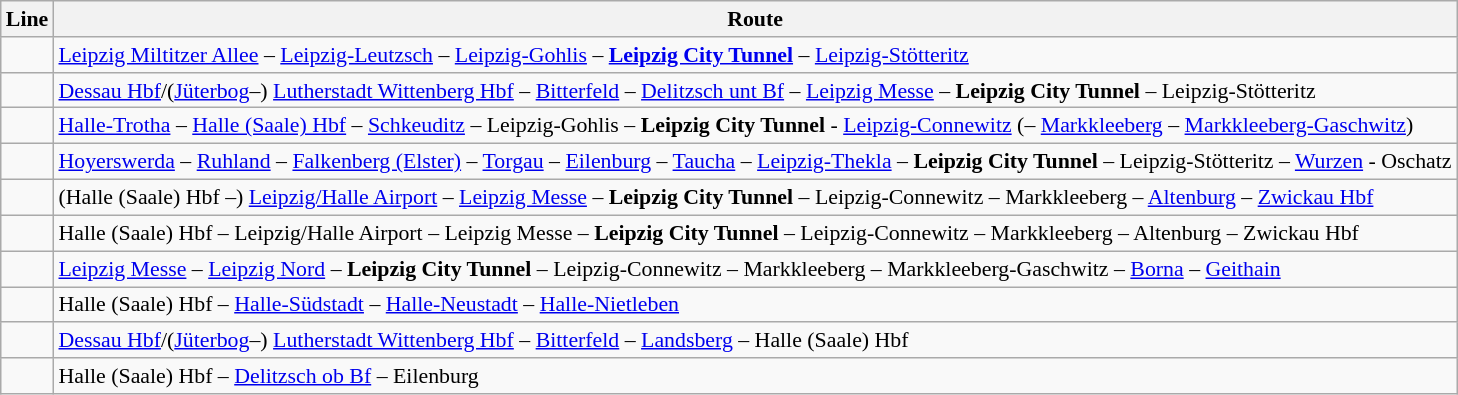<table class="wikitable" style="font-size:91%">
<tr class="hintergrundfarbe5">
<th>Line</th>
<th>Route</th>
</tr>
<tr>
<td style="font-size:111%"></td>
<td><a href='#'>Leipzig Miltitzer Allee</a> – <a href='#'>Leipzig-Leutzsch</a> – <a href='#'>Leipzig-Gohlis</a> – <strong><a href='#'>Leipzig City Tunnel</a></strong> – <a href='#'>Leipzig-Stötteritz</a></td>
</tr>
<tr>
<td style="font-size:111%"></td>
<td><a href='#'>Dessau Hbf</a>/(<a href='#'>Jüterbog</a>–) <a href='#'>Lutherstadt Wittenberg Hbf</a> – <a href='#'>Bitterfeld</a> – <a href='#'>Delitzsch unt Bf</a> – <a href='#'>Leipzig Messe</a> – <strong>Leipzig City Tunnel</strong> –  Leipzig-Stötteritz</td>
</tr>
<tr>
<td style="font-size:111%"></td>
<td><a href='#'>Halle-Trotha</a> – <a href='#'>Halle (Saale) Hbf</a> – <a href='#'>Schkeuditz</a> – Leipzig-Gohlis – <strong>Leipzig City Tunnel</strong> - <a href='#'>Leipzig-Connewitz</a> (– <a href='#'>Markkleeberg</a> – <a href='#'>Markkleeberg-Gaschwitz</a>)</td>
</tr>
<tr>
<td style="font-size:111%"></td>
<td><a href='#'>Hoyerswerda</a> – <a href='#'>Ruhland</a> – <a href='#'>Falkenberg (Elster)</a> – <a href='#'>Torgau</a> – <a href='#'>Eilenburg</a> – <a href='#'>Taucha</a> – <a href='#'>Leipzig-Thekla</a> – <strong>Leipzig City Tunnel</strong> – Leipzig-Stötteritz – <a href='#'>Wurzen</a> - Oschatz</td>
</tr>
<tr>
<td style="font-size:111%"></td>
<td>(Halle (Saale) Hbf –) <a href='#'>Leipzig/Halle Airport</a> – <a href='#'>Leipzig Messe</a> – <strong>Leipzig City Tunnel</strong> – Leipzig-Connewitz – Markkleeberg – <a href='#'>Altenburg</a> – <a href='#'>Zwickau Hbf</a></td>
</tr>
<tr>
<td style="font-size:111%"></td>
<td>Halle (Saale) Hbf – Leipzig/Halle Airport – Leipzig Messe – <strong>Leipzig City Tunnel</strong> – Leipzig-Connewitz – Markkleeberg – Altenburg – Zwickau Hbf</td>
</tr>
<tr>
<td style="font-size:111%"></td>
<td><a href='#'>Leipzig Messe</a> – <a href='#'>Leipzig Nord</a> – <strong>Leipzig City Tunnel</strong> – Leipzig-Connewitz – Markkleeberg – Markkleeberg-Gaschwitz – <a href='#'>Borna</a> – <a href='#'>Geithain</a></td>
</tr>
<tr>
<td style="font-size:111%"></td>
<td>Halle (Saale) Hbf – <a href='#'>Halle-Südstadt</a> – <a href='#'>Halle-Neustadt</a> – <a href='#'>Halle-Nietleben</a></td>
</tr>
<tr>
<td style="font-size:111%"></td>
<td><a href='#'>Dessau Hbf</a>/(<a href='#'>Jüterbog</a>–) <a href='#'>Lutherstadt Wittenberg Hbf</a> – <a href='#'>Bitterfeld</a> – <a href='#'>Landsberg</a> – Halle (Saale) Hbf</td>
</tr>
<tr>
<td style="font-size:111%"></td>
<td>Halle (Saale) Hbf – <a href='#'>Delitzsch ob Bf</a> – Eilenburg</td>
</tr>
</table>
